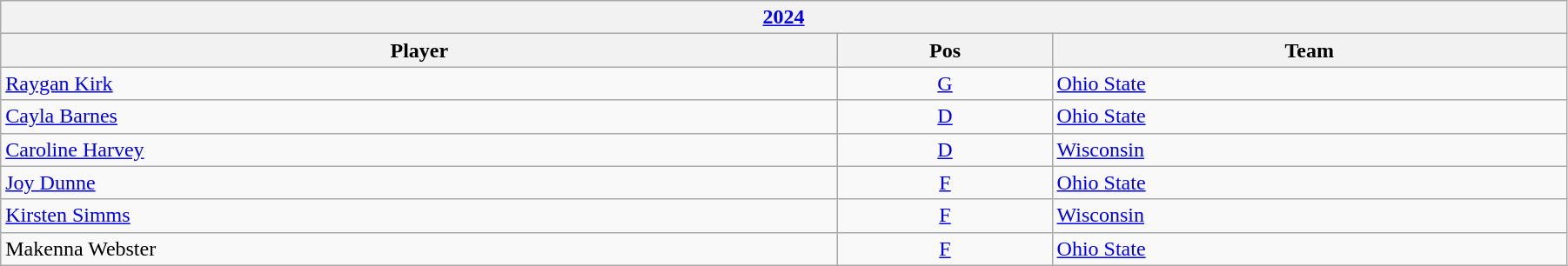<table class="wikitable" width=95%>
<tr>
<th colspan=3><a href='#'>2024</a></th>
</tr>
<tr>
<th>Player</th>
<th>Pos</th>
<th>Team</th>
</tr>
<tr>
<td><a href='#'>Raygan Kirk</a></td>
<td style="text-align:center;"><a href='#'>G</a></td>
<td><a href='#'>Ohio State</a></td>
</tr>
<tr>
<td><a href='#'>Cayla Barnes</a></td>
<td style="text-align:center;"><a href='#'>D</a></td>
<td><a href='#'>Ohio State</a></td>
</tr>
<tr>
<td><a href='#'>Caroline Harvey</a></td>
<td style="text-align:center;"><a href='#'>D</a></td>
<td><a href='#'>Wisconsin</a></td>
</tr>
<tr>
<td><a href='#'>Joy Dunne</a></td>
<td style="text-align:center;"><a href='#'>F</a></td>
<td><a href='#'>Ohio State</a></td>
</tr>
<tr>
<td><a href='#'>Kirsten Simms</a></td>
<td style="text-align:center;"><a href='#'>F</a></td>
<td><a href='#'>Wisconsin</a></td>
</tr>
<tr>
<td>Makenna Webster</td>
<td style="text-align:center;"><a href='#'>F</a></td>
<td><a href='#'>Ohio State</a></td>
</tr>
</table>
